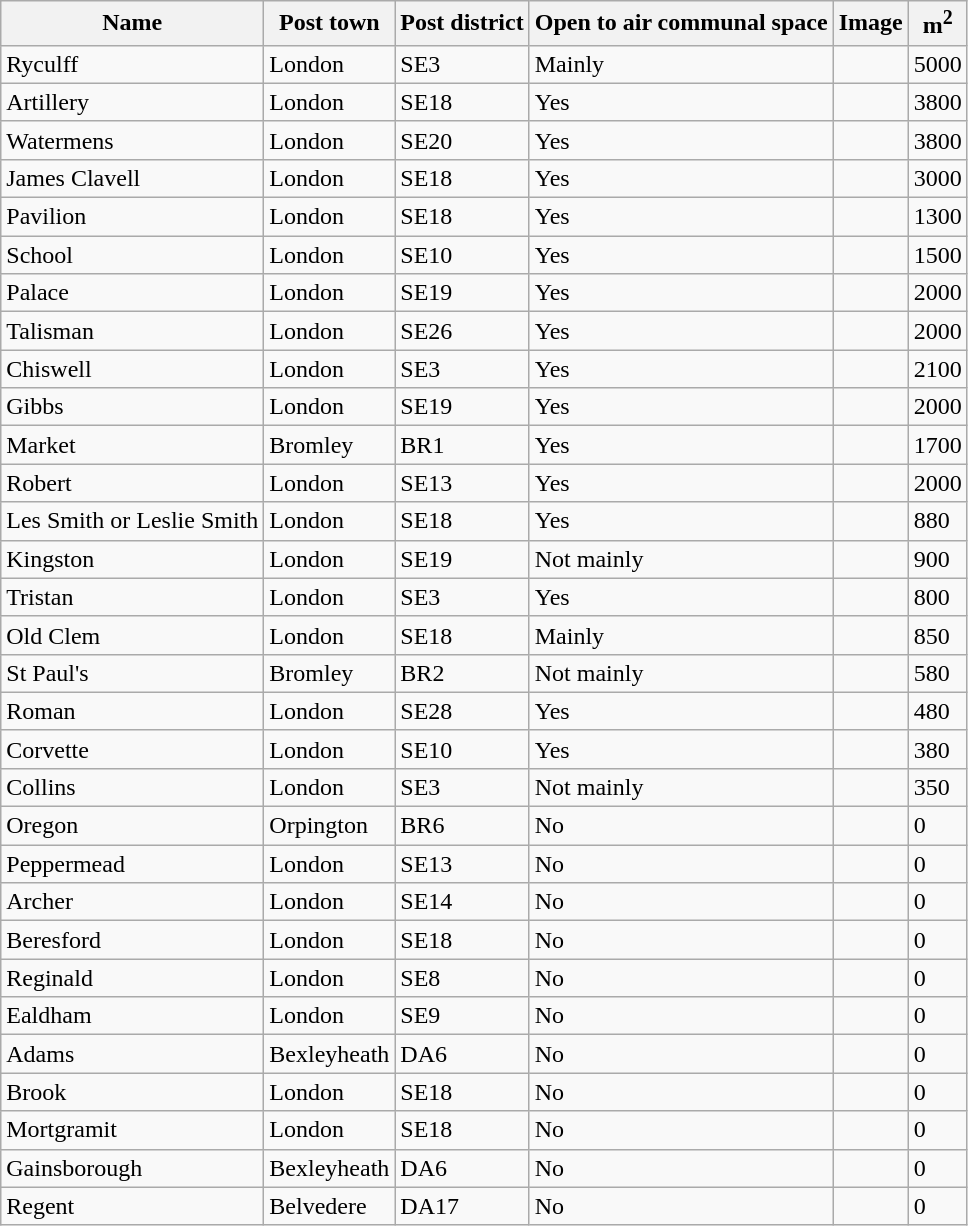<table class="wikitable sortable">
<tr>
<th>Name</th>
<th>Post town</th>
<th>Post district</th>
<th>Open to air communal space</th>
<th>Image</th>
<th>m<sup>2</sup></th>
</tr>
<tr>
<td>Ryculff</td>
<td>London</td>
<td>SE3</td>
<td>Mainly</td>
<td></td>
<td>5000</td>
</tr>
<tr>
<td>Artillery</td>
<td>London</td>
<td>SE18</td>
<td>Yes</td>
<td></td>
<td>3800</td>
</tr>
<tr>
<td>Watermens</td>
<td>London</td>
<td>SE20</td>
<td>Yes</td>
<td></td>
<td>3800</td>
</tr>
<tr>
<td>James Clavell</td>
<td>London</td>
<td>SE18</td>
<td>Yes</td>
<td></td>
<td>3000</td>
</tr>
<tr>
<td>Pavilion</td>
<td>London</td>
<td>SE18</td>
<td>Yes</td>
<td></td>
<td>1300</td>
</tr>
<tr>
<td>School</td>
<td>London</td>
<td>SE10</td>
<td>Yes</td>
<td></td>
<td>1500</td>
</tr>
<tr>
<td>Palace</td>
<td>London</td>
<td>SE19</td>
<td>Yes</td>
<td></td>
<td>2000</td>
</tr>
<tr>
<td>Talisman</td>
<td>London</td>
<td>SE26</td>
<td>Yes</td>
<td></td>
<td>2000</td>
</tr>
<tr>
<td>Chiswell</td>
<td>London</td>
<td>SE3</td>
<td>Yes</td>
<td></td>
<td>2100</td>
</tr>
<tr>
<td>Gibbs</td>
<td>London</td>
<td>SE19</td>
<td>Yes</td>
<td></td>
<td>2000</td>
</tr>
<tr>
<td>Market</td>
<td>Bromley</td>
<td>BR1</td>
<td>Yes</td>
<td></td>
<td>1700</td>
</tr>
<tr>
<td>Robert</td>
<td>London</td>
<td>SE13</td>
<td>Yes</td>
<td></td>
<td>2000</td>
</tr>
<tr>
<td>Les Smith or Leslie Smith</td>
<td>London</td>
<td>SE18</td>
<td>Yes</td>
<td></td>
<td>880</td>
</tr>
<tr>
<td>Kingston</td>
<td>London</td>
<td>SE19</td>
<td>Not mainly</td>
<td></td>
<td>900</td>
</tr>
<tr>
<td>Tristan</td>
<td>London</td>
<td>SE3</td>
<td>Yes</td>
<td></td>
<td>800</td>
</tr>
<tr>
<td>Old Clem</td>
<td>London</td>
<td>SE18</td>
<td>Mainly</td>
<td></td>
<td>850</td>
</tr>
<tr>
<td>St Paul's</td>
<td>Bromley</td>
<td>BR2</td>
<td>Not mainly</td>
<td></td>
<td>580</td>
</tr>
<tr>
<td>Roman</td>
<td>London</td>
<td>SE28</td>
<td>Yes</td>
<td></td>
<td>480</td>
</tr>
<tr>
<td>Corvette</td>
<td>London</td>
<td>SE10</td>
<td>Yes</td>
<td></td>
<td>380</td>
</tr>
<tr>
<td>Collins</td>
<td>London</td>
<td>SE3</td>
<td>Not mainly</td>
<td></td>
<td>350</td>
</tr>
<tr>
<td>Oregon</td>
<td>Orpington</td>
<td>BR6</td>
<td>No</td>
<td></td>
<td>0</td>
</tr>
<tr>
<td>Peppermead</td>
<td>London</td>
<td>SE13</td>
<td>No</td>
<td></td>
<td>0</td>
</tr>
<tr>
<td>Archer</td>
<td>London</td>
<td>SE14</td>
<td>No</td>
<td></td>
<td>0</td>
</tr>
<tr>
<td>Beresford</td>
<td>London</td>
<td>SE18</td>
<td>No</td>
<td></td>
<td>0</td>
</tr>
<tr>
<td>Reginald</td>
<td>London</td>
<td>SE8</td>
<td>No</td>
<td></td>
<td>0</td>
</tr>
<tr>
<td>Ealdham</td>
<td>London</td>
<td>SE9</td>
<td>No</td>
<td></td>
<td>0</td>
</tr>
<tr>
<td>Adams</td>
<td>Bexleyheath</td>
<td>DA6</td>
<td>No</td>
<td></td>
<td>0</td>
</tr>
<tr>
<td>Brook</td>
<td>London</td>
<td>SE18</td>
<td>No</td>
<td></td>
<td>0</td>
</tr>
<tr>
<td>Mortgramit</td>
<td>London</td>
<td>SE18</td>
<td>No</td>
<td></td>
<td>0</td>
</tr>
<tr>
<td>Gainsborough</td>
<td>Bexleyheath</td>
<td>DA6</td>
<td>No</td>
<td></td>
<td>0</td>
</tr>
<tr>
<td>Regent</td>
<td>Belvedere</td>
<td>DA17</td>
<td>No</td>
<td></td>
<td>0</td>
</tr>
</table>
